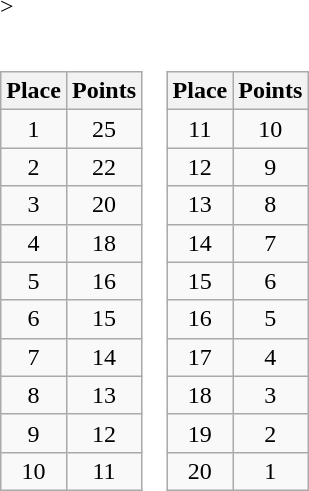<table border=0 cellpadding=0 cellspacing=0>>
<tr>
<td><br><table class="wikitable">
<tr align="center">
<th>Place</th>
<th>Points</th>
</tr>
<tr align="center">
<td>1</td>
<td>25</td>
</tr>
<tr align="center">
<td>2</td>
<td>22</td>
</tr>
<tr align="center">
<td>3</td>
<td>20</td>
</tr>
<tr align="center">
<td>4</td>
<td>18</td>
</tr>
<tr align="center">
<td>5</td>
<td>16</td>
</tr>
<tr align="center">
<td>6</td>
<td>15</td>
</tr>
<tr align="center">
<td>7</td>
<td>14</td>
</tr>
<tr align="center">
<td>8</td>
<td>13</td>
</tr>
<tr align="center">
<td>9</td>
<td>12</td>
</tr>
<tr align="center">
<td>10</td>
<td>11</td>
</tr>
</table>
</td>
<td><br><table class="wikitable">
<tr align="center">
<th>Place</th>
<th>Points</th>
</tr>
<tr align="center">
<td>11</td>
<td>10</td>
</tr>
<tr align="center">
<td>12</td>
<td>9</td>
</tr>
<tr align="center">
<td>13</td>
<td>8</td>
</tr>
<tr align="center">
<td>14</td>
<td>7</td>
</tr>
<tr align="center">
<td>15</td>
<td>6</td>
</tr>
<tr align="center">
<td>16</td>
<td>5</td>
</tr>
<tr align="center">
<td>17</td>
<td>4</td>
</tr>
<tr align="center">
<td>18</td>
<td>3</td>
</tr>
<tr align="center">
<td>19</td>
<td>2</td>
</tr>
<tr align="center">
<td>20</td>
<td>1</td>
</tr>
</table>
</td>
</tr>
</table>
